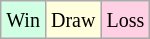<table class="wikitable">
<tr>
<td style="background:#d0ffe3;"><small>Win</small></td>
<td style="background:#ffd;"><small>Draw</small></td>
<td style="background:#ffd0e3;"><small>Loss</small></td>
</tr>
</table>
